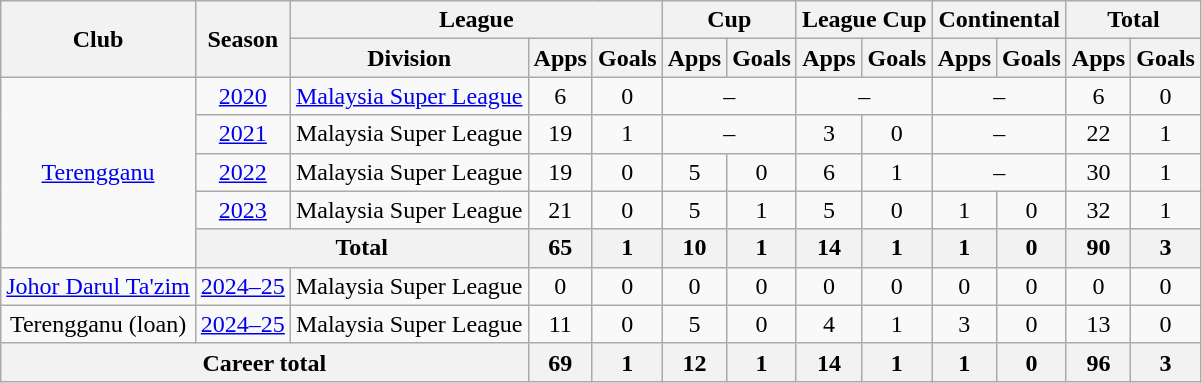<table class=wikitable style="text-align:center">
<tr>
<th rowspan=2>Club</th>
<th rowspan=2>Season</th>
<th colspan=3>League</th>
<th colspan=2>Cup</th>
<th colspan=2>League Cup</th>
<th colspan=2>Continental</th>
<th colspan=2>Total</th>
</tr>
<tr>
<th>Division</th>
<th>Apps</th>
<th>Goals</th>
<th>Apps</th>
<th>Goals</th>
<th>Apps</th>
<th>Goals</th>
<th>Apps</th>
<th>Goals</th>
<th>Apps</th>
<th>Goals</th>
</tr>
<tr>
<td rowspan="5"><a href='#'>Terengganu</a></td>
<td><a href='#'>2020</a></td>
<td><a href='#'>Malaysia Super League</a></td>
<td>6</td>
<td>0</td>
<td colspan="2">–</td>
<td colspan="2">–</td>
<td colspan="2">–</td>
<td>6</td>
<td>0</td>
</tr>
<tr>
<td><a href='#'>2021</a></td>
<td>Malaysia Super League</td>
<td>19</td>
<td>1</td>
<td colspan="2">–</td>
<td>3</td>
<td>0</td>
<td colspan="2">–</td>
<td>22</td>
<td>1</td>
</tr>
<tr>
<td><a href='#'>2022</a></td>
<td>Malaysia Super League</td>
<td>19</td>
<td>0</td>
<td>5</td>
<td>0</td>
<td>6</td>
<td>1</td>
<td colspan="2">–</td>
<td>30</td>
<td>1</td>
</tr>
<tr>
<td><a href='#'>2023</a></td>
<td>Malaysia Super League</td>
<td>21</td>
<td>0</td>
<td>5</td>
<td>1</td>
<td>5</td>
<td>0</td>
<td>1</td>
<td>0</td>
<td>32</td>
<td>1</td>
</tr>
<tr>
<th colspan=2>Total</th>
<th>65</th>
<th>1</th>
<th>10</th>
<th>1</th>
<th>14</th>
<th>1</th>
<th>1</th>
<th>0</th>
<th>90</th>
<th>3</th>
</tr>
<tr>
<td><a href='#'>Johor Darul Ta'zim</a></td>
<td><a href='#'>2024–25</a></td>
<td>Malaysia Super League</td>
<td>0</td>
<td>0</td>
<td>0</td>
<td>0</td>
<td>0</td>
<td>0</td>
<td>0</td>
<td>0</td>
<td>0</td>
<td>0</td>
</tr>
<tr>
<td>Terengganu (loan)</td>
<td><a href='#'>2024–25</a></td>
<td>Malaysia Super League</td>
<td>11</td>
<td>0</td>
<td>5</td>
<td>0</td>
<td>4</td>
<td>1</td>
<td>3</td>
<td>0</td>
<td>13</td>
<td>0</td>
</tr>
<tr>
<th colspan=3>Career total</th>
<th>69</th>
<th>1</th>
<th>12</th>
<th>1</th>
<th>14</th>
<th>1</th>
<th>1</th>
<th>0</th>
<th>96</th>
<th>3</th>
</tr>
</table>
